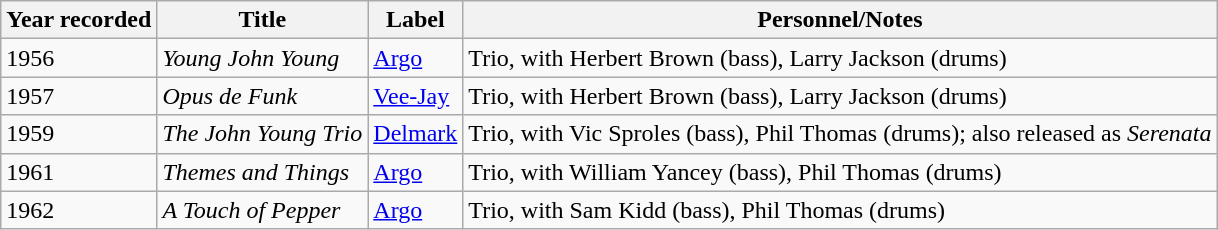<table class="wikitable sortable">
<tr>
<th>Year recorded</th>
<th>Title</th>
<th>Label</th>
<th>Personnel/Notes</th>
</tr>
<tr>
<td>1956</td>
<td><em>Young John Young</em></td>
<td><a href='#'>Argo</a></td>
<td>Trio, with Herbert Brown (bass), Larry Jackson (drums)</td>
</tr>
<tr>
<td>1957</td>
<td><em>Opus de Funk</em></td>
<td><a href='#'>Vee-Jay</a></td>
<td>Trio, with Herbert Brown (bass), Larry Jackson (drums)</td>
</tr>
<tr>
<td>1959</td>
<td><em>The John Young Trio</em></td>
<td><a href='#'>Delmark</a></td>
<td>Trio, with Vic Sproles (bass), Phil Thomas (drums); also released as <em>Serenata</em></td>
</tr>
<tr>
<td>1961</td>
<td><em>Themes and Things</em></td>
<td><a href='#'>Argo</a></td>
<td>Trio, with William Yancey (bass), Phil Thomas (drums)</td>
</tr>
<tr>
<td>1962</td>
<td><em>A Touch of Pepper</em></td>
<td><a href='#'>Argo</a></td>
<td>Trio, with Sam Kidd (bass), Phil Thomas (drums)</td>
</tr>
</table>
